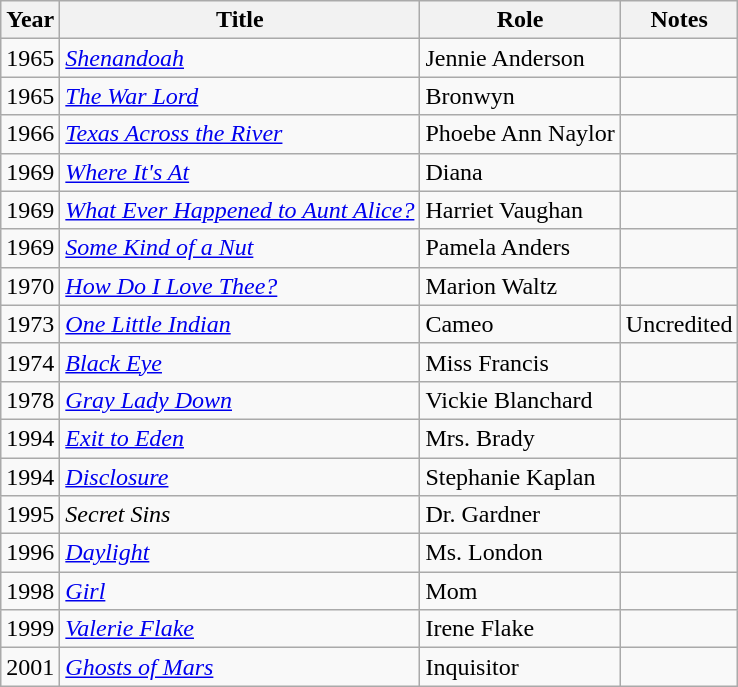<table class="wikitable sortable">
<tr>
<th>Year</th>
<th>Title</th>
<th>Role</th>
<th class="unsortable">Notes</th>
</tr>
<tr>
<td>1965</td>
<td><em><a href='#'>Shenandoah</a></em></td>
<td>Jennie Anderson</td>
<td></td>
</tr>
<tr>
<td>1965</td>
<td data-sort-value="War Lord, The"><em><a href='#'>The War Lord</a></em></td>
<td>Bronwyn</td>
<td></td>
</tr>
<tr>
<td>1966</td>
<td><em><a href='#'>Texas Across the River</a></em></td>
<td>Phoebe Ann Naylor</td>
<td></td>
</tr>
<tr>
<td>1969</td>
<td><em><a href='#'>Where It's At</a></em></td>
<td>Diana</td>
<td></td>
</tr>
<tr>
<td>1969</td>
<td><em><a href='#'>What Ever Happened to Aunt Alice?</a></em></td>
<td>Harriet Vaughan</td>
<td></td>
</tr>
<tr>
<td>1969</td>
<td><em><a href='#'>Some Kind of a Nut</a></em></td>
<td>Pamela Anders</td>
<td></td>
</tr>
<tr>
<td>1970</td>
<td><em><a href='#'>How Do I Love Thee?</a></em></td>
<td>Marion Waltz</td>
<td></td>
</tr>
<tr>
<td>1973</td>
<td><em><a href='#'>One Little Indian</a></em></td>
<td>Cameo</td>
<td>Uncredited</td>
</tr>
<tr>
<td>1974</td>
<td><em><a href='#'>Black Eye</a></em></td>
<td>Miss Francis</td>
<td></td>
</tr>
<tr>
<td>1978</td>
<td><em><a href='#'>Gray Lady Down</a></em></td>
<td>Vickie Blanchard</td>
<td></td>
</tr>
<tr>
<td>1994</td>
<td><em><a href='#'>Exit to Eden</a></em></td>
<td>Mrs. Brady</td>
<td></td>
</tr>
<tr>
<td>1994</td>
<td><em><a href='#'>Disclosure</a></em></td>
<td>Stephanie Kaplan</td>
<td></td>
</tr>
<tr>
<td>1995</td>
<td><em>Secret Sins</em></td>
<td>Dr. Gardner</td>
<td></td>
</tr>
<tr>
<td>1996</td>
<td><em><a href='#'>Daylight</a></em></td>
<td>Ms. London</td>
<td></td>
</tr>
<tr>
<td>1998</td>
<td><em><a href='#'>Girl</a></em></td>
<td>Mom</td>
<td></td>
</tr>
<tr>
<td>1999</td>
<td><em><a href='#'>Valerie Flake</a></em></td>
<td>Irene Flake</td>
<td></td>
</tr>
<tr>
<td>2001</td>
<td><em><a href='#'>Ghosts of Mars</a></em></td>
<td>Inquisitor</td>
<td></td>
</tr>
</table>
